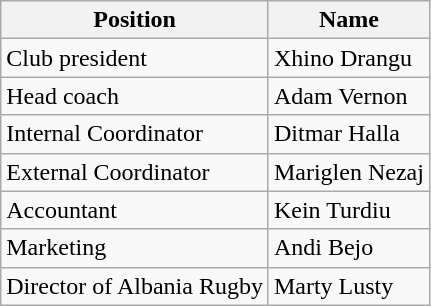<table class="wikitable">
<tr>
<th>Position</th>
<th>Name</th>
</tr>
<tr>
<td>Club president</td>
<td> Xhino Drangu</td>
</tr>
<tr>
<td>Head coach</td>
<td> Adam Vernon</td>
</tr>
<tr>
<td>Internal Coordinator</td>
<td> Ditmar Halla</td>
</tr>
<tr>
<td>External Coordinator</td>
<td> Mariglen Nezaj</td>
</tr>
<tr>
<td>Accountant</td>
<td> Kein Turdiu</td>
</tr>
<tr>
<td>Marketing</td>
<td> Andi Bejo</td>
</tr>
<tr>
<td>Director of Albania Rugby</td>
<td> Marty Lusty</td>
</tr>
</table>
